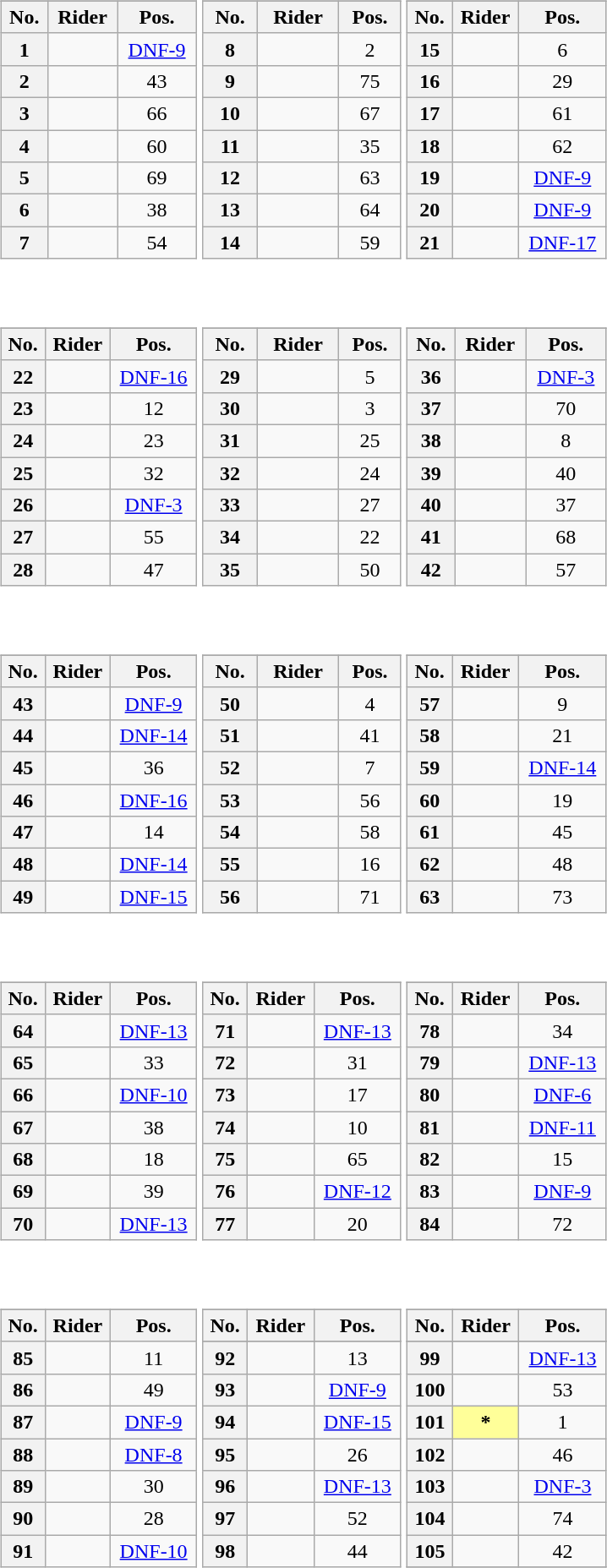<table>
<tr valign="top">
<td style="width:33%;"><br><table class="wikitable plainrowheaders" style="width:100%">
<tr>
</tr>
<tr style="text-align:center;">
<th scope="col">No.</th>
<th scope="col">Rider</th>
<th scope="col">Pos.</th>
</tr>
<tr>
<th scope="row" style="text-align:center;">1</th>
<td></td>
<td style="text-align:center;"><a href='#'>DNF-9</a></td>
</tr>
<tr>
<th scope="row" style="text-align:center;">2</th>
<td></td>
<td style="text-align:center;">43</td>
</tr>
<tr>
<th scope="row" style="text-align:center;">3</th>
<td></td>
<td style="text-align:center;">66</td>
</tr>
<tr>
<th scope="row" style="text-align:center;">4</th>
<td></td>
<td style="text-align:center;">60</td>
</tr>
<tr>
<th scope="row" style="text-align:center;">5</th>
<td></td>
<td style="text-align:center;">69</td>
</tr>
<tr>
<th scope="row" style="text-align:center;">6</th>
<td></td>
<td style="text-align:center;">38</td>
</tr>
<tr>
<th scope="row" style="text-align:center;">7</th>
<td></td>
<td style="text-align:center;">54</td>
</tr>
</table>
</td>
<td><br><table class="wikitable plainrowheaders" style="width:100%">
<tr>
</tr>
<tr style="text-align:center;">
<th scope="col">No.</th>
<th scope="col">Rider</th>
<th scope="col">Pos.</th>
</tr>
<tr>
<th scope="row" style="text-align:center;">8</th>
<td></td>
<td style="text-align:center;">2</td>
</tr>
<tr>
<th scope="row" style="text-align:center;">9</th>
<td></td>
<td style="text-align:center;">75</td>
</tr>
<tr>
<th scope="row" style="text-align:center;">10</th>
<td></td>
<td style="text-align:center;">67</td>
</tr>
<tr>
<th scope="row" style="text-align:center;">11</th>
<td></td>
<td style="text-align:center;">35</td>
</tr>
<tr>
<th scope="row" style="text-align:center;">12</th>
<td></td>
<td style="text-align:center;">63</td>
</tr>
<tr>
<th scope="row" style="text-align:center;">13</th>
<td></td>
<td style="text-align:center;">64</td>
</tr>
<tr>
<th scope="row" style="text-align:center;">14</th>
<td></td>
<td style="text-align:center;">59</td>
</tr>
</table>
</td>
<td><br><table class="wikitable plainrowheaders" style="width:100%">
<tr>
</tr>
<tr style="text-align:center;">
<th scope="col">No.</th>
<th scope="col">Rider</th>
<th scope="col">Pos.</th>
</tr>
<tr>
<th scope="row" style="text-align:center;">15</th>
<td></td>
<td style="text-align:center;">6</td>
</tr>
<tr>
<th scope="row" style="text-align:center;">16</th>
<td></td>
<td style="text-align:center;">29</td>
</tr>
<tr>
<th scope="row" style="text-align:center;">17</th>
<td></td>
<td style="text-align:center;">61</td>
</tr>
<tr>
<th scope="row" style="text-align:center;">18</th>
<td></td>
<td style="text-align:center;">62</td>
</tr>
<tr>
<th scope="row" style="text-align:center;">19</th>
<td></td>
<td style="text-align:center;"><a href='#'>DNF-9</a></td>
</tr>
<tr>
<th scope="row" style="text-align:center;">20</th>
<td></td>
<td style="text-align:center;"><a href='#'>DNF-9</a></td>
</tr>
<tr>
<th scope="row" style="text-align:center;">21</th>
<td></td>
<td style="text-align:center;"><a href='#'>DNF-17</a></td>
</tr>
</table>
</td>
</tr>
<tr valign="top">
<td><br><table class="wikitable plainrowheaders" style="width:100%">
<tr>
</tr>
<tr style="text-align:center;">
<th scope="col">No.</th>
<th scope="col">Rider</th>
<th scope="col">Pos.</th>
</tr>
<tr>
<th scope="row" style="text-align:center;">22</th>
<td></td>
<td style="text-align:center;"><a href='#'>DNF-16</a></td>
</tr>
<tr>
<th scope="row" style="text-align:center;">23</th>
<td></td>
<td style="text-align:center;">12</td>
</tr>
<tr>
<th scope="row" style="text-align:center;">24</th>
<td></td>
<td style="text-align:center;">23</td>
</tr>
<tr>
<th scope="row" style="text-align:center;">25</th>
<td></td>
<td style="text-align:center;">32</td>
</tr>
<tr>
<th scope="row" style="text-align:center;">26</th>
<td></td>
<td style="text-align:center;"><a href='#'>DNF-3</a></td>
</tr>
<tr>
<th scope="row" style="text-align:center;">27</th>
<td></td>
<td style="text-align:center;">55</td>
</tr>
<tr>
<th scope="row" style="text-align:center;">28</th>
<td></td>
<td style="text-align:center;">47</td>
</tr>
</table>
</td>
<td><br><table class="wikitable plainrowheaders" style="width:100%">
<tr>
</tr>
<tr style="text-align:center;">
<th scope="col">No.</th>
<th scope="col">Rider</th>
<th scope="col">Pos.</th>
</tr>
<tr>
<th scope="row" style="text-align:center;">29</th>
<td></td>
<td style="text-align:center;">5</td>
</tr>
<tr>
<th scope="row" style="text-align:center;">30</th>
<td></td>
<td style="text-align:center;">3</td>
</tr>
<tr>
<th scope="row" style="text-align:center;">31</th>
<td></td>
<td style="text-align:center;">25</td>
</tr>
<tr>
<th scope="row" style="text-align:center;">32</th>
<td></td>
<td style="text-align:center;">24</td>
</tr>
<tr>
<th scope="row" style="text-align:center;">33</th>
<td></td>
<td style="text-align:center;">27</td>
</tr>
<tr>
<th scope="row" style="text-align:center;">34</th>
<td></td>
<td style="text-align:center;">22</td>
</tr>
<tr>
<th scope="row" style="text-align:center;">35</th>
<td></td>
<td style="text-align:center;">50</td>
</tr>
</table>
</td>
<td><br><table class="wikitable plainrowheaders" style="width:100%">
<tr>
</tr>
<tr style="text-align:center;">
<th scope="col">No.</th>
<th scope="col">Rider</th>
<th scope="col">Pos.</th>
</tr>
<tr>
<th scope="row" style="text-align:center;">36</th>
<td></td>
<td style="text-align:center;"><a href='#'>DNF-3</a></td>
</tr>
<tr>
<th scope="row" style="text-align:center;">37</th>
<td></td>
<td style="text-align:center;">70</td>
</tr>
<tr>
<th scope="row" style="text-align:center;">38</th>
<td></td>
<td style="text-align:center;">8</td>
</tr>
<tr>
<th scope="row" style="text-align:center;">39</th>
<td></td>
<td style="text-align:center;">40</td>
</tr>
<tr>
<th scope="row" style="text-align:center;">40</th>
<td></td>
<td style="text-align:center;">37</td>
</tr>
<tr>
<th scope="row" style="text-align:center;">41</th>
<td></td>
<td style="text-align:center;">68</td>
</tr>
<tr>
<th scope="row" style="text-align:center;">42</th>
<td></td>
<td style="text-align:center;">57</td>
</tr>
</table>
</td>
</tr>
<tr valign="top">
<td><br><table class="wikitable plainrowheaders" style="width:100%">
<tr>
</tr>
<tr style="text-align:center;">
<th scope="col">No.</th>
<th scope="col">Rider</th>
<th scope="col">Pos.</th>
</tr>
<tr>
<th scope="row" style="text-align:center;">43</th>
<td></td>
<td style="text-align:center;"><a href='#'>DNF-9</a></td>
</tr>
<tr>
<th scope="row" style="text-align:center;">44</th>
<td></td>
<td style="text-align:center;"><a href='#'>DNF-14</a></td>
</tr>
<tr>
<th scope="row" style="text-align:center;">45</th>
<td></td>
<td style="text-align:center;">36</td>
</tr>
<tr>
<th scope="row" style="text-align:center;">46</th>
<td></td>
<td style="text-align:center;"><a href='#'>DNF-16</a></td>
</tr>
<tr>
<th scope="row" style="text-align:center;">47</th>
<td></td>
<td style="text-align:center;">14</td>
</tr>
<tr>
<th scope="row" style="text-align:center;">48</th>
<td></td>
<td style="text-align:center;"><a href='#'>DNF-14</a></td>
</tr>
<tr>
<th scope="row" style="text-align:center;">49</th>
<td></td>
<td style="text-align:center;"><a href='#'>DNF-15</a></td>
</tr>
</table>
</td>
<td><br><table class="wikitable plainrowheaders" style="width:100%">
<tr>
</tr>
<tr style="text-align:center;">
<th scope="col">No.</th>
<th scope="col">Rider</th>
<th scope="col">Pos.</th>
</tr>
<tr>
<th scope="row" style="text-align:center;">50</th>
<td></td>
<td style="text-align:center;">4</td>
</tr>
<tr>
<th scope="row" style="text-align:center;">51</th>
<td></td>
<td style="text-align:center;">41</td>
</tr>
<tr>
<th scope="row" style="text-align:center;">52</th>
<td></td>
<td style="text-align:center;">7</td>
</tr>
<tr>
<th scope="row" style="text-align:center;">53</th>
<td></td>
<td style="text-align:center;">56</td>
</tr>
<tr>
<th scope="row" style="text-align:center;">54</th>
<td></td>
<td style="text-align:center;">58</td>
</tr>
<tr>
<th scope="row" style="text-align:center;">55</th>
<td></td>
<td style="text-align:center;">16</td>
</tr>
<tr>
<th scope="row" style="text-align:center;">56</th>
<td></td>
<td style="text-align:center;">71</td>
</tr>
</table>
</td>
<td><br><table class="wikitable plainrowheaders" style="width:100%">
<tr>
</tr>
<tr style="text-align:center;">
<th scope="col">No.</th>
<th scope="col">Rider</th>
<th scope="col">Pos.</th>
</tr>
<tr>
<th scope="row" style="text-align:center;">57</th>
<td></td>
<td style="text-align:center;">9</td>
</tr>
<tr>
<th scope="row" style="text-align:center;">58</th>
<td></td>
<td style="text-align:center;">21</td>
</tr>
<tr>
<th scope="row" style="text-align:center;">59</th>
<td></td>
<td style="text-align:center;"><a href='#'>DNF-14</a></td>
</tr>
<tr>
<th scope="row" style="text-align:center;">60</th>
<td></td>
<td style="text-align:center;">19</td>
</tr>
<tr>
<th scope="row" style="text-align:center;">61</th>
<td></td>
<td style="text-align:center;">45</td>
</tr>
<tr>
<th scope="row" style="text-align:center;">62</th>
<td></td>
<td style="text-align:center;">48</td>
</tr>
<tr>
<th scope="row" style="text-align:center;">63</th>
<td></td>
<td style="text-align:center;">73</td>
</tr>
</table>
</td>
</tr>
<tr valign="top">
<td><br><table class="wikitable plainrowheaders" style="width:100%">
<tr>
</tr>
<tr style="text-align:center;">
<th scope="col">No.</th>
<th scope="col">Rider</th>
<th scope="col">Pos.</th>
</tr>
<tr>
<th scope="row" style="text-align:center;">64</th>
<td></td>
<td style="text-align:center;"><a href='#'>DNF-13</a></td>
</tr>
<tr>
<th scope="row" style="text-align:center;">65</th>
<td></td>
<td style="text-align:center;">33</td>
</tr>
<tr>
<th scope="row" style="text-align:center;">66</th>
<td></td>
<td style="text-align:center;"><a href='#'>DNF-10</a></td>
</tr>
<tr>
<th scope="row" style="text-align:center;">67</th>
<td></td>
<td style="text-align:center;">38</td>
</tr>
<tr>
<th scope="row" style="text-align:center;">68</th>
<td></td>
<td style="text-align:center;">18</td>
</tr>
<tr>
<th scope="row" style="text-align:center;">69</th>
<td></td>
<td style="text-align:center;">39</td>
</tr>
<tr>
<th scope="row" style="text-align:center;">70</th>
<td></td>
<td style="text-align:center;"><a href='#'>DNF-13</a></td>
</tr>
</table>
</td>
<td><br><table class="wikitable plainrowheaders" style="width:100%">
<tr>
</tr>
<tr style="text-align:center;">
<th scope="col">No.</th>
<th scope="col">Rider</th>
<th scope="col">Pos.</th>
</tr>
<tr>
<th scope="row" style="text-align:center;">71</th>
<td></td>
<td style="text-align:center;"><a href='#'>DNF-13</a></td>
</tr>
<tr>
<th scope="row" style="text-align:center;">72</th>
<td></td>
<td style="text-align:center;">31</td>
</tr>
<tr>
<th scope="row" style="text-align:center;">73</th>
<td></td>
<td style="text-align:center;">17</td>
</tr>
<tr>
<th scope="row" style="text-align:center;">74</th>
<td></td>
<td style="text-align:center;">10</td>
</tr>
<tr>
<th scope="row" style="text-align:center;">75</th>
<td></td>
<td style="text-align:center;">65</td>
</tr>
<tr>
<th scope="row" style="text-align:center;">76</th>
<td></td>
<td style="text-align:center;"><a href='#'>DNF-12</a></td>
</tr>
<tr>
<th scope="row" style="text-align:center;">77</th>
<td></td>
<td style="text-align:center;">20</td>
</tr>
</table>
</td>
<td><br><table class="wikitable plainrowheaders" style="width:100%">
<tr>
</tr>
<tr style="text-align:center;">
<th scope="col">No.</th>
<th scope="col">Rider</th>
<th scope="col">Pos.</th>
</tr>
<tr>
<th scope="row" style="text-align:center;">78</th>
<td></td>
<td style="text-align:center;">34</td>
</tr>
<tr>
<th scope="row" style="text-align:center;">79</th>
<td></td>
<td style="text-align:center;"><a href='#'>DNF-13</a></td>
</tr>
<tr>
<th scope="row" style="text-align:center;">80</th>
<td></td>
<td style="text-align:center;"><a href='#'>DNF-6</a></td>
</tr>
<tr>
<th scope="row" style="text-align:center;">81</th>
<td></td>
<td style="text-align:center;"><a href='#'>DNF-11</a></td>
</tr>
<tr>
<th scope="row" style="text-align:center;">82</th>
<td></td>
<td style="text-align:center;">15</td>
</tr>
<tr>
<th scope="row" style="text-align:center;">83</th>
<td></td>
<td style="text-align:center;"><a href='#'>DNF-9</a></td>
</tr>
<tr>
<th scope="row" style="text-align:center;">84</th>
<td></td>
<td style="text-align:center;">72</td>
</tr>
</table>
</td>
</tr>
<tr valign="top">
<td><br><table class="wikitable plainrowheaders" style="width:100%">
<tr>
</tr>
<tr style="text-align:center;">
<th scope="col">No.</th>
<th scope="col">Rider</th>
<th scope="col">Pos.</th>
</tr>
<tr>
<th scope="row" style="text-align:center;">85</th>
<td></td>
<td style="text-align:center;">11</td>
</tr>
<tr>
<th scope="row" style="text-align:center;">86</th>
<td></td>
<td style="text-align:center;">49</td>
</tr>
<tr>
<th scope="row" style="text-align:center;">87</th>
<td></td>
<td style="text-align:center;"><a href='#'>DNF-9</a></td>
</tr>
<tr>
<th scope="row" style="text-align:center;">88</th>
<td></td>
<td style="text-align:center;"><a href='#'>DNF-8</a></td>
</tr>
<tr>
<th scope="row" style="text-align:center;">89</th>
<td></td>
<td style="text-align:center;">30</td>
</tr>
<tr>
<th scope="row" style="text-align:center;">90</th>
<td></td>
<td style="text-align:center;">28</td>
</tr>
<tr>
<th scope="row" style="text-align:center;">91</th>
<td {{nowrap></td>
<td style="text-align:center;"><a href='#'>DNF-10</a></td>
</tr>
</table>
</td>
<td><br><table class="wikitable plainrowheaders" style="width:100%">
<tr>
</tr>
<tr style="text-align:center;">
<th scope="col">No.</th>
<th scope="col">Rider</th>
<th scope="col">Pos.</th>
</tr>
<tr>
</tr>
<tr>
<th scope="row" style="text-align:center;">92</th>
<td></td>
<td style="text-align:center;">13</td>
</tr>
<tr>
<th scope="row" style="text-align:center;">93</th>
<td></td>
<td style="text-align:center;"><a href='#'>DNF-9</a></td>
</tr>
<tr>
<th scope="row" style="text-align:center;">94</th>
<td></td>
<td style="text-align:center;"><a href='#'>DNF-15</a></td>
</tr>
<tr>
<th scope="row" style="text-align:center;">95</th>
<td></td>
<td style="text-align:center;">26</td>
</tr>
<tr>
<th scope="row" style="text-align:center;">96</th>
<td></td>
<td style="text-align:center;"><a href='#'>DNF-13</a></td>
</tr>
<tr>
<th scope="row" style="text-align:center;">97</th>
<td></td>
<td style="text-align:center;">52</td>
</tr>
<tr>
<th scope="row" style="text-align:center;">98</th>
<td></td>
<td style="text-align:center;">44</td>
</tr>
</table>
</td>
<td><br><table class="wikitable plainrowheaders" style="width:100%">
<tr>
</tr>
<tr style="text-align:center;">
<th scope="col">No.</th>
<th scope="col">Rider</th>
<th scope="col">Pos.</th>
</tr>
<tr>
</tr>
<tr>
<th scope="row" style="text-align:center;">99</th>
<td></td>
<td style="text-align:center;"><a href='#'>DNF-13</a></td>
</tr>
<tr>
<th scope="row" style="text-align:center;">100</th>
<td></td>
<td style="text-align:center;">53</td>
</tr>
<tr>
<th scope="row" style="text-align:center;">101</th>
<th scope="row" style="background:#ff9;">*</th>
<td style="text-align:center;">1</td>
</tr>
<tr>
<th scope="row" style="text-align:center;">102</th>
<td></td>
<td style="text-align:center;">46</td>
</tr>
<tr>
<th scope="row" style="text-align:center;">103</th>
<td></td>
<td style="text-align:center;"><a href='#'>DNF-3</a></td>
</tr>
<tr>
<th scope="row" style="text-align:center;">104</th>
<td></td>
<td style="text-align:center;">74</td>
</tr>
<tr>
<th scope="row" style="text-align:center;">105</th>
<td></td>
<td style="text-align:center;">42</td>
</tr>
<tr style="text-align:center;">
</tr>
</table>
</td>
</tr>
</table>
